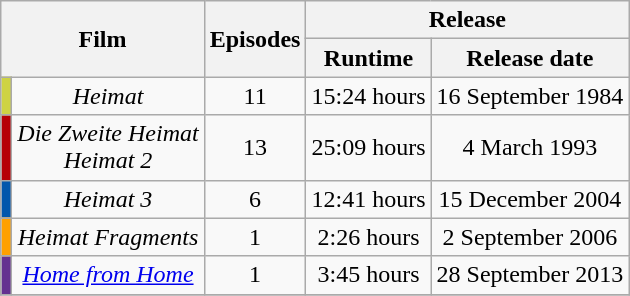<table class="wikitable" style="text-align: center;">
<tr>
<th colspan="2" rowspan="2" scope="col">Film</th>
<th rowspan="2" scope="col">Episodes</th>
<th colspan="2" scope="col">Release</th>
</tr>
<tr>
<th>Runtime</th>
<th>Release date</th>
</tr>
<tr>
<td style="background:#ced343; height:10px;"></td>
<td scope="row"><em>Heimat</em></td>
<td>11</td>
<td>15:24 hours</td>
<td>16 September 1984</td>
</tr>
<tr>
<td style="background:#B60006; height:10px;"></td>
<td scope="row"><em>Die Zweite Heimat</em><br> <em>Heimat 2</em></td>
<td>13</td>
<td>25:09 hours</td>
<td>4 March 1993</td>
</tr>
<tr>
<td style="background:#0257AC; height:10px;"></td>
<td scope="row"><em>Heimat 3</em></td>
<td>6</td>
<td>12:41 hours</td>
<td>15 December 2004</td>
</tr>
<tr>
<td style="background:#FFA000; height:10px;"></td>
<td scope="row"><em>Heimat Fragments</em></td>
<td>1</td>
<td>2:26 hours</td>
<td>2 September 2006</td>
</tr>
<tr>
<td style="background:#643190; height:10px;"></td>
<td scope="row"><a href='#'><em>Home from Home</em></a></td>
<td>1</td>
<td>3:45 hours</td>
<td>28 September 2013</td>
</tr>
<tr>
</tr>
</table>
